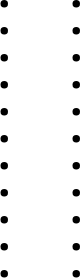<table>
<tr style="vertical-align: top;">
<td><br><ul><li></li><li></li><li></li><li></li><li></li><li></li><li></li><li></li><li></li><li></li><li></li></ul></td>
<td></td>
<td><br><ul><li></li><li></li><li></li><li></li><li></li><li></li><li></li><li></li><li></li><li></li><li> </li></ul></td>
</tr>
</table>
